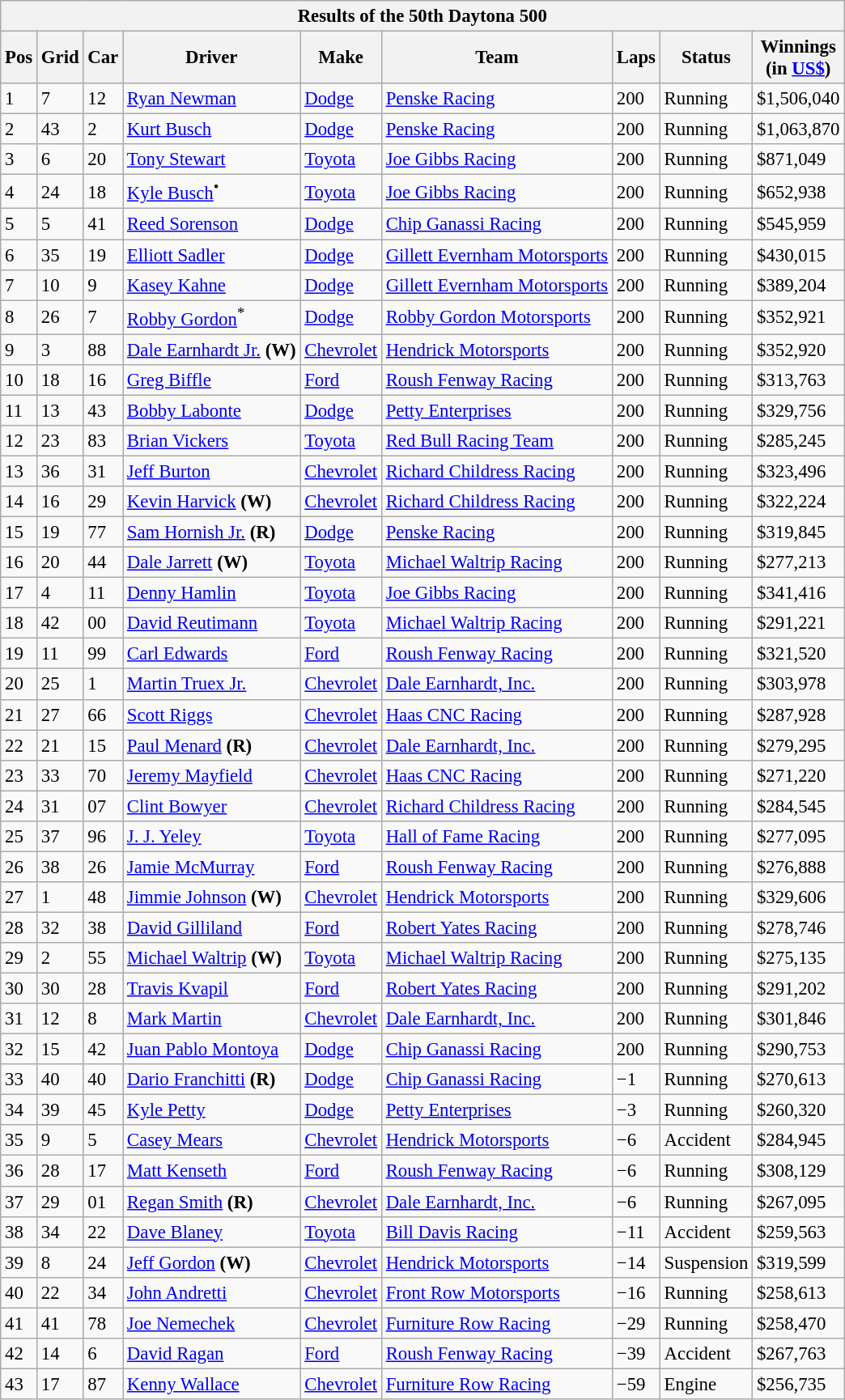<table class="wikitable sortable" style="font-size: 95%;">
<tr>
<th colspan=9>Results of the 50th Daytona 500</th>
</tr>
<tr>
<th>Pos</th>
<th>Grid</th>
<th>Car</th>
<th>Driver</th>
<th>Make</th>
<th>Team</th>
<th>Laps</th>
<th>Status</th>
<th>Winnings<br>(in <a href='#'>US$</a>)</th>
</tr>
<tr>
<td>1</td>
<td>7</td>
<td>12</td>
<td><a href='#'>Ryan Newman</a></td>
<td><a href='#'>Dodge</a></td>
<td><a href='#'>Penske Racing</a></td>
<td>200</td>
<td>Running</td>
<td>$1,506,040</td>
</tr>
<tr>
<td>2</td>
<td>43</td>
<td>2</td>
<td><a href='#'>Kurt Busch</a></td>
<td><a href='#'>Dodge</a></td>
<td><a href='#'>Penske Racing</a></td>
<td>200</td>
<td>Running</td>
<td>$1,063,870</td>
</tr>
<tr>
<td>3</td>
<td>6</td>
<td>20</td>
<td><a href='#'>Tony Stewart</a></td>
<td><a href='#'>Toyota</a></td>
<td><a href='#'>Joe Gibbs Racing</a></td>
<td>200</td>
<td>Running</td>
<td>$871,049</td>
</tr>
<tr>
<td>4</td>
<td>24</td>
<td>18</td>
<td><a href='#'>Kyle Busch</a><sup>•</sup></td>
<td><a href='#'>Toyota</a></td>
<td><a href='#'>Joe Gibbs Racing</a></td>
<td>200</td>
<td>Running</td>
<td>$652,938</td>
</tr>
<tr>
<td>5</td>
<td>5</td>
<td>41</td>
<td><a href='#'>Reed Sorenson</a></td>
<td><a href='#'>Dodge</a></td>
<td><a href='#'>Chip Ganassi Racing</a></td>
<td>200</td>
<td>Running</td>
<td>$545,959</td>
</tr>
<tr>
<td>6</td>
<td>35</td>
<td>19</td>
<td><a href='#'>Elliott Sadler</a></td>
<td><a href='#'>Dodge</a></td>
<td><a href='#'>Gillett Evernham Motorsports</a></td>
<td>200</td>
<td>Running</td>
<td>$430,015</td>
</tr>
<tr>
<td>7</td>
<td>10</td>
<td>9</td>
<td><a href='#'>Kasey Kahne</a></td>
<td><a href='#'>Dodge</a></td>
<td><a href='#'>Gillett Evernham Motorsports</a></td>
<td>200</td>
<td>Running</td>
<td>$389,204</td>
</tr>
<tr>
<td>8</td>
<td>26</td>
<td>7</td>
<td><a href='#'>Robby Gordon</a><sup>*</sup></td>
<td><a href='#'>Dodge</a></td>
<td><a href='#'>Robby Gordon Motorsports</a></td>
<td>200</td>
<td>Running</td>
<td>$352,921</td>
</tr>
<tr>
<td>9</td>
<td>3</td>
<td>88</td>
<td><a href='#'>Dale Earnhardt Jr.</a> <strong>(W)</strong></td>
<td><a href='#'>Chevrolet</a></td>
<td><a href='#'>Hendrick Motorsports</a></td>
<td>200</td>
<td>Running</td>
<td>$352,920</td>
</tr>
<tr>
<td>10</td>
<td>18</td>
<td>16</td>
<td><a href='#'>Greg Biffle</a></td>
<td><a href='#'>Ford</a></td>
<td><a href='#'>Roush Fenway Racing</a></td>
<td>200</td>
<td>Running</td>
<td>$313,763</td>
</tr>
<tr>
<td>11</td>
<td>13</td>
<td>43</td>
<td><a href='#'>Bobby Labonte</a></td>
<td><a href='#'>Dodge</a></td>
<td><a href='#'>Petty Enterprises</a></td>
<td>200</td>
<td>Running</td>
<td>$329,756</td>
</tr>
<tr>
<td>12</td>
<td>23</td>
<td>83</td>
<td><a href='#'>Brian Vickers</a></td>
<td><a href='#'>Toyota</a></td>
<td><a href='#'>Red Bull Racing Team</a></td>
<td>200</td>
<td>Running</td>
<td>$285,245</td>
</tr>
<tr>
<td>13</td>
<td>36</td>
<td>31</td>
<td><a href='#'>Jeff Burton</a></td>
<td><a href='#'>Chevrolet</a></td>
<td><a href='#'>Richard Childress Racing</a></td>
<td>200</td>
<td>Running</td>
<td>$323,496</td>
</tr>
<tr>
<td>14</td>
<td>16</td>
<td>29</td>
<td><a href='#'>Kevin Harvick</a> <strong>(W)</strong></td>
<td><a href='#'>Chevrolet</a></td>
<td><a href='#'>Richard Childress Racing</a></td>
<td>200</td>
<td>Running</td>
<td>$322,224</td>
</tr>
<tr>
<td>15</td>
<td>19</td>
<td>77</td>
<td><a href='#'>Sam Hornish Jr.</a> <strong>(R)</strong></td>
<td><a href='#'>Dodge</a></td>
<td><a href='#'>Penske Racing</a></td>
<td>200</td>
<td>Running</td>
<td>$319,845</td>
</tr>
<tr>
<td>16</td>
<td>20</td>
<td>44</td>
<td><a href='#'>Dale Jarrett</a> <strong>(W)</strong></td>
<td><a href='#'>Toyota</a></td>
<td><a href='#'>Michael Waltrip Racing</a></td>
<td>200</td>
<td>Running</td>
<td>$277,213</td>
</tr>
<tr>
<td>17</td>
<td>4</td>
<td>11</td>
<td><a href='#'>Denny Hamlin</a></td>
<td><a href='#'>Toyota</a></td>
<td><a href='#'>Joe Gibbs Racing</a></td>
<td>200</td>
<td>Running</td>
<td>$341,416</td>
</tr>
<tr>
<td>18</td>
<td>42</td>
<td>00</td>
<td><a href='#'>David Reutimann</a></td>
<td><a href='#'>Toyota</a></td>
<td><a href='#'>Michael Waltrip Racing</a></td>
<td>200</td>
<td>Running</td>
<td>$291,221</td>
</tr>
<tr>
<td>19</td>
<td>11</td>
<td>99</td>
<td><a href='#'>Carl Edwards</a></td>
<td><a href='#'>Ford</a></td>
<td><a href='#'>Roush Fenway Racing</a></td>
<td>200</td>
<td>Running</td>
<td>$321,520</td>
</tr>
<tr>
<td>20</td>
<td>25</td>
<td>1</td>
<td><a href='#'>Martin Truex Jr.</a></td>
<td><a href='#'>Chevrolet</a></td>
<td><a href='#'>Dale Earnhardt, Inc.</a></td>
<td>200</td>
<td>Running</td>
<td>$303,978</td>
</tr>
<tr>
<td>21</td>
<td>27</td>
<td>66</td>
<td><a href='#'>Scott Riggs</a></td>
<td><a href='#'>Chevrolet</a></td>
<td><a href='#'>Haas CNC Racing</a></td>
<td>200</td>
<td>Running</td>
<td>$287,928</td>
</tr>
<tr>
<td>22</td>
<td>21</td>
<td>15</td>
<td><a href='#'>Paul Menard</a> <strong>(R)</strong></td>
<td><a href='#'>Chevrolet</a></td>
<td><a href='#'>Dale Earnhardt, Inc.</a></td>
<td>200</td>
<td>Running</td>
<td>$279,295</td>
</tr>
<tr>
<td>23</td>
<td>33</td>
<td>70</td>
<td><a href='#'>Jeremy Mayfield</a></td>
<td><a href='#'>Chevrolet</a></td>
<td><a href='#'>Haas CNC Racing</a></td>
<td>200</td>
<td>Running</td>
<td>$271,220</td>
</tr>
<tr>
<td>24</td>
<td>31</td>
<td>07</td>
<td><a href='#'>Clint Bowyer</a></td>
<td><a href='#'>Chevrolet</a></td>
<td><a href='#'>Richard Childress Racing</a></td>
<td>200</td>
<td>Running</td>
<td>$284,545</td>
</tr>
<tr>
<td>25</td>
<td>37</td>
<td>96</td>
<td><a href='#'>J. J. Yeley</a></td>
<td><a href='#'>Toyota</a></td>
<td><a href='#'>Hall of Fame Racing</a></td>
<td>200</td>
<td>Running</td>
<td>$277,095</td>
</tr>
<tr>
<td>26</td>
<td>38</td>
<td>26</td>
<td><a href='#'>Jamie McMurray</a></td>
<td><a href='#'>Ford</a></td>
<td><a href='#'>Roush Fenway Racing</a></td>
<td>200</td>
<td>Running</td>
<td>$276,888</td>
</tr>
<tr>
<td>27</td>
<td>1</td>
<td>48</td>
<td><a href='#'>Jimmie Johnson</a> <strong>(W)</strong></td>
<td><a href='#'>Chevrolet</a></td>
<td><a href='#'>Hendrick Motorsports</a></td>
<td>200</td>
<td>Running</td>
<td>$329,606</td>
</tr>
<tr>
<td>28</td>
<td>32</td>
<td>38</td>
<td><a href='#'>David Gilliland</a></td>
<td><a href='#'>Ford</a></td>
<td><a href='#'>Robert Yates Racing</a></td>
<td>200</td>
<td>Running</td>
<td>$278,746</td>
</tr>
<tr>
<td>29</td>
<td>2</td>
<td>55</td>
<td><a href='#'>Michael Waltrip</a> <strong>(W)</strong></td>
<td><a href='#'>Toyota</a></td>
<td><a href='#'>Michael Waltrip Racing</a></td>
<td>200</td>
<td>Running</td>
<td>$275,135</td>
</tr>
<tr>
<td>30</td>
<td>30</td>
<td>28</td>
<td><a href='#'>Travis Kvapil</a></td>
<td><a href='#'>Ford</a></td>
<td><a href='#'>Robert Yates Racing</a></td>
<td>200</td>
<td>Running</td>
<td>$291,202</td>
</tr>
<tr>
<td>31</td>
<td>12</td>
<td>8</td>
<td><a href='#'>Mark Martin</a></td>
<td><a href='#'>Chevrolet</a></td>
<td><a href='#'>Dale Earnhardt, Inc.</a></td>
<td>200</td>
<td>Running</td>
<td>$301,846</td>
</tr>
<tr>
<td>32</td>
<td>15</td>
<td>42</td>
<td><a href='#'>Juan Pablo Montoya</a></td>
<td><a href='#'>Dodge</a></td>
<td><a href='#'>Chip Ganassi Racing</a></td>
<td>200</td>
<td>Running</td>
<td>$290,753</td>
</tr>
<tr>
<td>33</td>
<td>40</td>
<td>40</td>
<td><a href='#'>Dario Franchitti</a> <strong>(R)</strong></td>
<td><a href='#'>Dodge</a></td>
<td><a href='#'>Chip Ganassi Racing</a></td>
<td>−1</td>
<td>Running</td>
<td>$270,613</td>
</tr>
<tr>
<td>34</td>
<td>39</td>
<td>45</td>
<td><a href='#'>Kyle Petty</a></td>
<td><a href='#'>Dodge</a></td>
<td><a href='#'>Petty Enterprises</a></td>
<td>−3</td>
<td>Running</td>
<td>$260,320</td>
</tr>
<tr>
<td>35</td>
<td>9</td>
<td>5</td>
<td><a href='#'>Casey Mears</a></td>
<td><a href='#'>Chevrolet</a></td>
<td><a href='#'>Hendrick Motorsports</a></td>
<td>−6</td>
<td>Accident</td>
<td>$284,945</td>
</tr>
<tr>
<td>36</td>
<td>28</td>
<td>17</td>
<td><a href='#'>Matt Kenseth</a></td>
<td><a href='#'>Ford</a></td>
<td><a href='#'>Roush Fenway Racing</a></td>
<td>−6</td>
<td>Running</td>
<td>$308,129</td>
</tr>
<tr>
<td>37</td>
<td>29</td>
<td>01</td>
<td><a href='#'>Regan Smith</a> <strong>(R)</strong></td>
<td><a href='#'>Chevrolet</a></td>
<td><a href='#'>Dale Earnhardt, Inc.</a></td>
<td>−6</td>
<td>Running</td>
<td>$267,095</td>
</tr>
<tr>
<td>38</td>
<td>34</td>
<td>22</td>
<td><a href='#'>Dave Blaney</a></td>
<td><a href='#'>Toyota</a></td>
<td><a href='#'>Bill Davis Racing</a></td>
<td>−11</td>
<td>Accident</td>
<td>$259,563</td>
</tr>
<tr>
<td>39</td>
<td>8</td>
<td>24</td>
<td><a href='#'>Jeff Gordon</a> <strong>(W)</strong></td>
<td><a href='#'>Chevrolet</a></td>
<td><a href='#'>Hendrick Motorsports</a></td>
<td>−14</td>
<td>Suspension</td>
<td>$319,599</td>
</tr>
<tr>
<td>40</td>
<td>22</td>
<td>34</td>
<td><a href='#'>John Andretti</a></td>
<td><a href='#'>Chevrolet</a></td>
<td><a href='#'>Front Row Motorsports</a></td>
<td>−16</td>
<td>Running</td>
<td>$258,613</td>
</tr>
<tr>
<td>41</td>
<td>41</td>
<td>78</td>
<td><a href='#'>Joe Nemechek</a></td>
<td><a href='#'>Chevrolet</a></td>
<td><a href='#'>Furniture Row Racing</a></td>
<td>−29</td>
<td>Running</td>
<td>$258,470</td>
</tr>
<tr>
<td>42</td>
<td>14</td>
<td>6</td>
<td><a href='#'>David Ragan</a></td>
<td><a href='#'>Ford</a></td>
<td><a href='#'>Roush Fenway Racing</a></td>
<td>−39</td>
<td>Accident</td>
<td>$267,763</td>
</tr>
<tr>
<td>43</td>
<td>17</td>
<td>87</td>
<td><a href='#'>Kenny Wallace</a></td>
<td><a href='#'>Chevrolet</a></td>
<td><a href='#'>Furniture Row Racing</a></td>
<td>−59</td>
<td>Engine</td>
<td>$256,735</td>
</tr>
</table>
